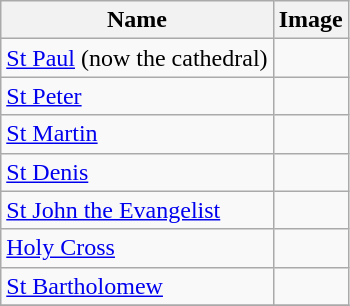<table class="wikitable">
<tr>
<th>Name</th>
<th>Image</th>
</tr>
<tr>
<td><a href='#'>St Paul</a> (now the cathedral)</td>
<td></td>
</tr>
<tr>
<td><a href='#'>St Peter</a></td>
<td></td>
</tr>
<tr>
<td><a href='#'>St Martin</a></td>
<td></td>
</tr>
<tr>
<td><a href='#'>St Denis</a></td>
<td></td>
</tr>
<tr>
<td><a href='#'>St John the Evangelist</a></td>
<td></td>
</tr>
<tr>
<td><a href='#'>Holy Cross</a></td>
<td></td>
</tr>
<tr>
<td><a href='#'>St Bartholomew</a></td>
<td></td>
</tr>
<tr>
</tr>
</table>
